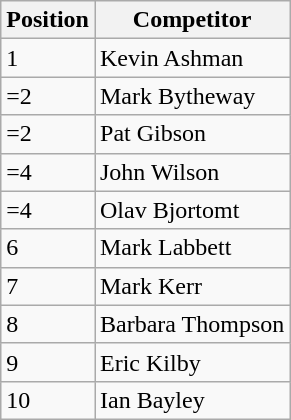<table class="wikitable" border="1">
<tr>
<th>Position</th>
<th>Competitor</th>
</tr>
<tr>
<td>1</td>
<td>Kevin Ashman</td>
</tr>
<tr>
<td>=2</td>
<td>Mark Bytheway</td>
</tr>
<tr>
<td>=2</td>
<td>Pat Gibson</td>
</tr>
<tr>
<td>=4</td>
<td>John Wilson</td>
</tr>
<tr>
<td>=4</td>
<td>Olav Bjortomt</td>
</tr>
<tr>
<td>6</td>
<td>Mark Labbett</td>
</tr>
<tr>
<td>7</td>
<td>Mark Kerr</td>
</tr>
<tr>
<td>8</td>
<td>Barbara Thompson</td>
</tr>
<tr>
<td>9</td>
<td>Eric Kilby</td>
</tr>
<tr>
<td>10</td>
<td>Ian Bayley</td>
</tr>
</table>
